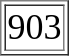<table border="1">
<tr ---- size="60">
<td style="background:white; font-size: 18pt; font-family: Eurostile; color: black">903</td>
</tr>
</table>
